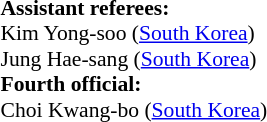<table width=100% style="font-size: 90%">
<tr>
<td><br><strong>Assistant referees:</strong>
<br>Kim Yong-soo (<a href='#'>South Korea</a>)
<br>Jung Hae-sang (<a href='#'>South Korea</a>)
<br><strong>Fourth official:</strong>
<br>Choi Kwang-bo (<a href='#'>South Korea</a>)</td>
</tr>
</table>
